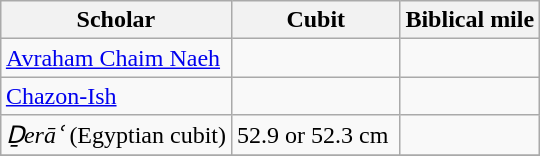<table class="wikitable" style="margin: 1em auto 1em auto">
<tr>
<th>Scholar</th>
<th>Cubit</th>
<th>Biblical mile</th>
</tr>
<tr>
<td><a href='#'>Avraham Chaim Naeh</a></td>
<td align="center"></td>
<td align="right"></td>
</tr>
<tr>
<td><a href='#'>Chazon-Ish</a></td>
<td align="center"></td>
<td align="right"></td>
</tr>
<tr>
<td><em>Ḏerāʿ</em> (Egyptian cubit)</td>
<td align="center">52.9 or 52.3 cm </td>
<td align="right"></td>
</tr>
<tr>
</tr>
</table>
